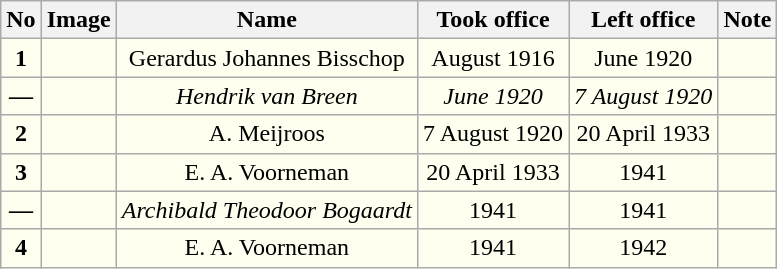<table class="wikitable" style="text-align: center; background:#ffffef; float:center;">
<tr>
<th>No</th>
<th>Image</th>
<th>Name</th>
<th>Took office</th>
<th>Left office</th>
<th>Note</th>
</tr>
<tr>
<td><strong>1</strong></td>
<td></td>
<td>Gerardus Johannes Bisschop</td>
<td>August 1916</td>
<td>June 1920</td>
<td><em></em></td>
</tr>
<tr>
<td><strong>—</strong></td>
<td></td>
<td><em>Hendrik van Breen</em></td>
<td><em>June 1920</em></td>
<td><em>7 August 1920</em></td>
<td></td>
</tr>
<tr>
<td><strong>2</strong></td>
<td></td>
<td>A. Meijroos</td>
<td>7 August 1920</td>
<td>20 April 1933</td>
<td></td>
</tr>
<tr>
<td><strong>3</strong></td>
<td></td>
<td>E. A. Voorneman</td>
<td>20 April 1933</td>
<td>1941</td>
<td></td>
</tr>
<tr>
<td><strong>—</strong></td>
<td></td>
<td><em>Archibald Theodoor Bogaardt</em></td>
<td>1941</td>
<td>1941</td>
<td></td>
</tr>
<tr>
<td><strong>4</strong></td>
<td></td>
<td>E. A. Voorneman</td>
<td>1941</td>
<td>1942</td>
<td></td>
</tr>
</table>
